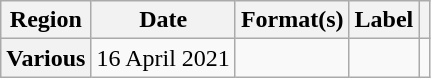<table class="wikitable plainrowheaders">
<tr>
<th scope="col">Region</th>
<th scope="col">Date</th>
<th scope="col">Format(s)</th>
<th scope="col">Label</th>
<th scope="col"></th>
</tr>
<tr>
<th scope="row">Various</th>
<td>16 April 2021</td>
<td></td>
<td></td>
<td></td>
</tr>
</table>
